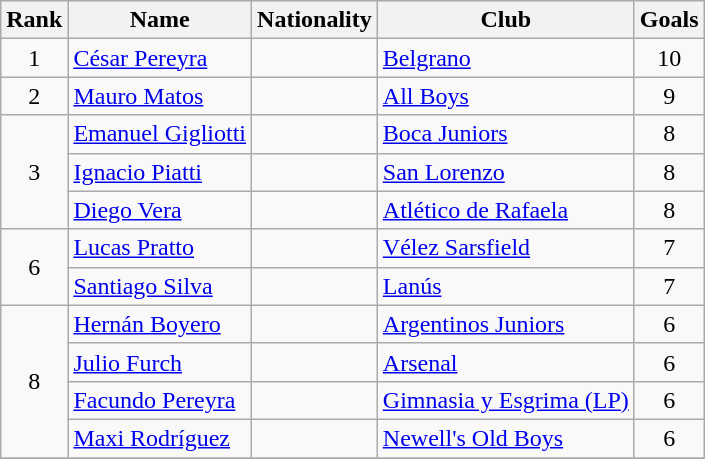<table class="wikitable">
<tr>
<th>Rank</th>
<th>Name</th>
<th>Nationality</th>
<th>Club</th>
<th>Goals</th>
</tr>
<tr>
<td align=center>1</td>
<td><a href='#'>César Pereyra</a></td>
<td></td>
<td><a href='#'>Belgrano</a></td>
<td align=center>10</td>
</tr>
<tr>
<td align=center>2</td>
<td><a href='#'>Mauro Matos</a></td>
<td></td>
<td><a href='#'>All Boys</a></td>
<td align=center>9</td>
</tr>
<tr>
<td align=center rowspan=3>3</td>
<td><a href='#'>Emanuel Gigliotti</a></td>
<td></td>
<td><a href='#'>Boca Juniors</a></td>
<td align=center>8</td>
</tr>
<tr>
<td><a href='#'>Ignacio Piatti</a></td>
<td></td>
<td><a href='#'>San Lorenzo</a></td>
<td align=center>8</td>
</tr>
<tr>
<td><a href='#'>Diego Vera</a></td>
<td></td>
<td><a href='#'>Atlético de Rafaela</a></td>
<td align=center>8</td>
</tr>
<tr>
<td align=center rowspan=2>6</td>
<td><a href='#'>Lucas Pratto</a></td>
<td></td>
<td><a href='#'>Vélez Sarsfield</a></td>
<td align=center>7</td>
</tr>
<tr>
<td><a href='#'>Santiago Silva</a></td>
<td></td>
<td><a href='#'>Lanús</a></td>
<td align=center>7</td>
</tr>
<tr>
<td align=center rowspan=4>8</td>
<td><a href='#'>Hernán Boyero</a></td>
<td></td>
<td><a href='#'>Argentinos Juniors</a></td>
<td align=center>6</td>
</tr>
<tr>
<td><a href='#'>Julio Furch</a></td>
<td></td>
<td><a href='#'>Arsenal</a></td>
<td align=center>6</td>
</tr>
<tr>
<td><a href='#'>Facundo Pereyra</a></td>
<td></td>
<td><a href='#'>Gimnasia y Esgrima (LP)</a></td>
<td align=center>6</td>
</tr>
<tr>
<td><a href='#'>Maxi Rodríguez</a></td>
<td></td>
<td><a href='#'>Newell's Old Boys</a></td>
<td align=center>6</td>
</tr>
<tr>
</tr>
</table>
